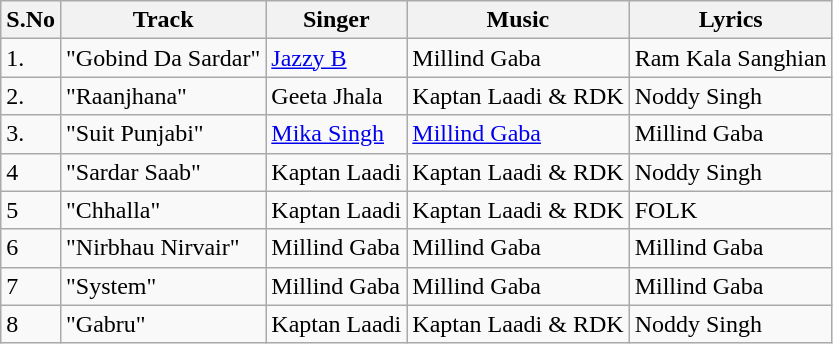<table class="wikitable">
<tr>
<th>S.No</th>
<th>Track</th>
<th>Singer</th>
<th>Music</th>
<th>Lyrics</th>
</tr>
<tr>
<td>1.</td>
<td>"Gobind Da Sardar"</td>
<td><a href='#'>Jazzy B</a></td>
<td>Millind Gaba</td>
<td>Ram Kala Sanghian</td>
</tr>
<tr>
<td>2.</td>
<td>"Raanjhana"</td>
<td>Geeta Jhala</td>
<td>Kaptan Laadi & RDK</td>
<td>Noddy Singh</td>
</tr>
<tr>
<td>3.</td>
<td>"Suit Punjabi"</td>
<td><a href='#'>Mika Singh</a></td>
<td><a href='#'>Millind Gaba</a></td>
<td>Millind Gaba</td>
</tr>
<tr>
<td>4</td>
<td>"Sardar Saab"</td>
<td>Kaptan Laadi</td>
<td>Kaptan Laadi & RDK</td>
<td>Noddy Singh</td>
</tr>
<tr>
<td>5</td>
<td>"Chhalla"</td>
<td>Kaptan Laadi</td>
<td>Kaptan Laadi & RDK</td>
<td>FOLK</td>
</tr>
<tr>
<td>6</td>
<td>"Nirbhau Nirvair"</td>
<td>Millind Gaba</td>
<td>Millind Gaba</td>
<td>Millind Gaba</td>
</tr>
<tr>
<td>7</td>
<td>"System"</td>
<td>Millind Gaba</td>
<td>Millind Gaba</td>
<td>Millind Gaba</td>
</tr>
<tr>
<td>8</td>
<td>"Gabru"</td>
<td>Kaptan Laadi</td>
<td>Kaptan Laadi & RDK</td>
<td>Noddy Singh</td>
</tr>
</table>
